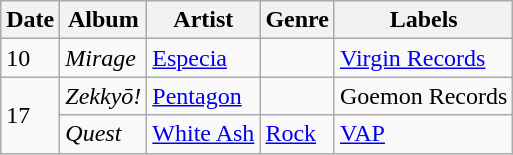<table class="wikitable">
<tr>
<th>Date</th>
<th>Album</th>
<th>Artist</th>
<th>Genre</th>
<th>Labels</th>
</tr>
<tr>
<td>10</td>
<td><em>Mirage</em></td>
<td><a href='#'>Especia</a></td>
<td></td>
<td><a href='#'>Virgin Records</a></td>
</tr>
<tr>
<td rowspan="2">17</td>
<td><em>Zekkyō!</em></td>
<td><a href='#'>Pentagon</a></td>
<td></td>
<td>Goemon Records</td>
</tr>
<tr>
<td><em>Quest</em></td>
<td><a href='#'>White Ash</a></td>
<td><a href='#'>Rock</a></td>
<td><a href='#'>VAP</a></td>
</tr>
</table>
